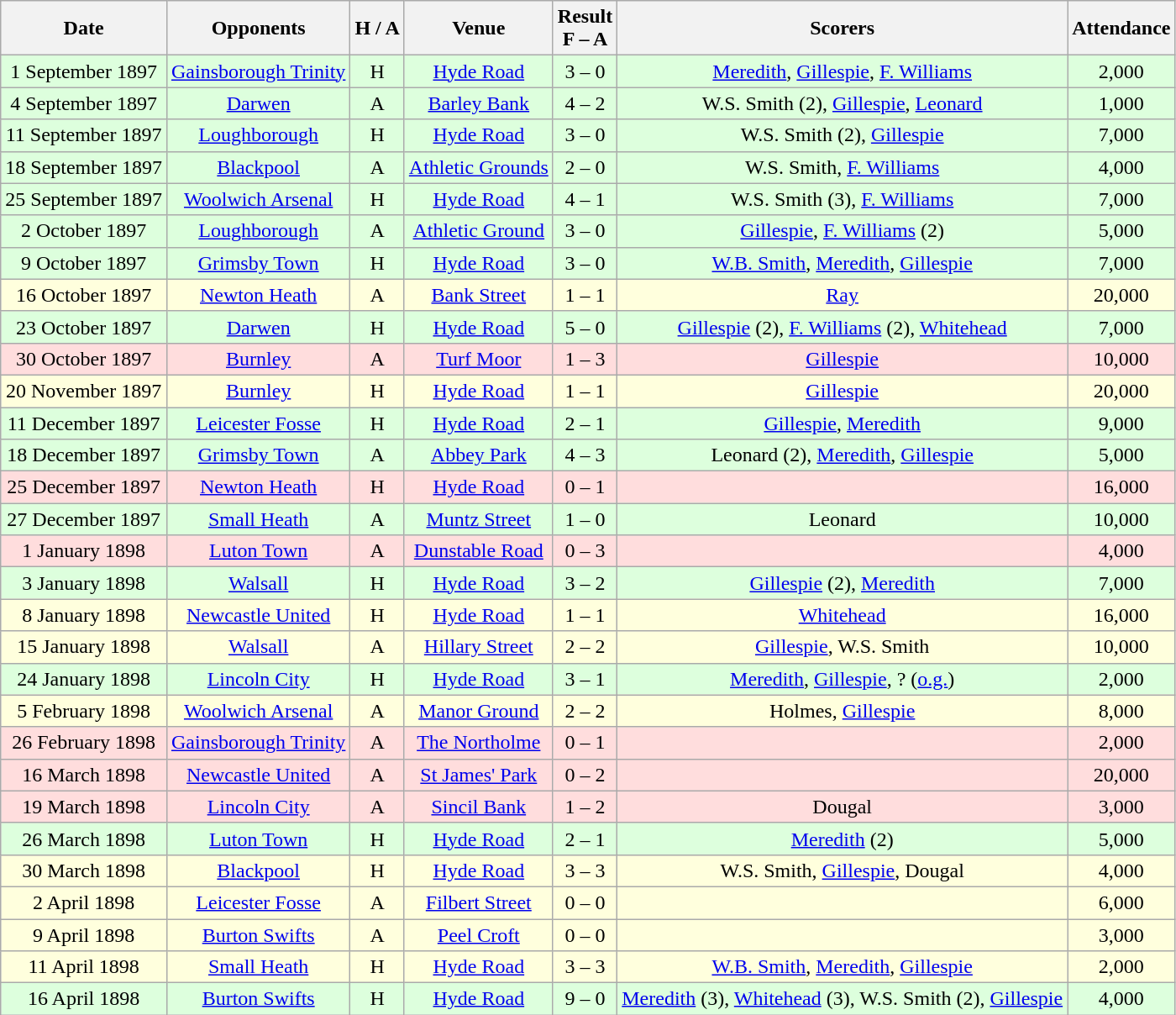<table class="wikitable" style="text-align:center">
<tr>
<th>Date</th>
<th>Opponents</th>
<th>H / A</th>
<th>Venue</th>
<th>Result<br>F – A</th>
<th>Scorers</th>
<th>Attendance</th>
</tr>
<tr bgcolor="#ddffdd">
<td>1 September 1897</td>
<td><a href='#'>Gainsborough Trinity</a></td>
<td>H</td>
<td><a href='#'>Hyde Road</a></td>
<td>3 – 0</td>
<td><a href='#'>Meredith</a>, <a href='#'>Gillespie</a>, <a href='#'>F. Williams</a></td>
<td>2,000</td>
</tr>
<tr bgcolor="#ddffdd">
<td>4 September 1897</td>
<td><a href='#'>Darwen</a></td>
<td>A</td>
<td><a href='#'>Barley Bank</a></td>
<td>4 – 2</td>
<td>W.S. Smith (2), <a href='#'>Gillespie</a>, <a href='#'>Leonard</a></td>
<td>1,000</td>
</tr>
<tr bgcolor="#ddffdd">
<td>11 September 1897</td>
<td><a href='#'>Loughborough</a></td>
<td>H</td>
<td><a href='#'>Hyde Road</a></td>
<td>3 – 0</td>
<td>W.S. Smith (2), <a href='#'>Gillespie</a></td>
<td>7,000</td>
</tr>
<tr bgcolor="#ddffdd">
<td>18 September 1897</td>
<td><a href='#'>Blackpool</a></td>
<td>A</td>
<td><a href='#'>Athletic Grounds</a></td>
<td>2 – 0</td>
<td>W.S. Smith, <a href='#'>F. Williams</a></td>
<td>4,000</td>
</tr>
<tr bgcolor="#ddffdd">
<td>25 September 1897</td>
<td><a href='#'>Woolwich Arsenal</a></td>
<td>H</td>
<td><a href='#'>Hyde Road</a></td>
<td>4 – 1</td>
<td>W.S. Smith (3), <a href='#'>F. Williams</a></td>
<td>7,000</td>
</tr>
<tr bgcolor="#ddffdd">
<td>2 October 1897</td>
<td><a href='#'>Loughborough</a></td>
<td>A</td>
<td><a href='#'>Athletic Ground</a></td>
<td>3 – 0</td>
<td><a href='#'>Gillespie</a>, <a href='#'>F. Williams</a> (2)</td>
<td>5,000</td>
</tr>
<tr bgcolor="#ddffdd">
<td>9 October 1897</td>
<td><a href='#'>Grimsby Town</a></td>
<td>H</td>
<td><a href='#'>Hyde Road</a></td>
<td>3 – 0</td>
<td><a href='#'>W.B. Smith</a>, <a href='#'>Meredith</a>, <a href='#'>Gillespie</a></td>
<td>7,000</td>
</tr>
<tr bgcolor="#ffffdd">
<td>16 October 1897</td>
<td><a href='#'>Newton Heath</a></td>
<td>A</td>
<td><a href='#'>Bank Street</a></td>
<td>1 – 1</td>
<td><a href='#'>Ray</a></td>
<td>20,000</td>
</tr>
<tr bgcolor="#ddffdd">
<td>23 October 1897</td>
<td><a href='#'>Darwen</a></td>
<td>H</td>
<td><a href='#'>Hyde Road</a></td>
<td>5 – 0</td>
<td><a href='#'>Gillespie</a> (2), <a href='#'>F. Williams</a> (2), <a href='#'>Whitehead</a></td>
<td>7,000</td>
</tr>
<tr bgcolor="#ffdddd">
<td>30 October 1897</td>
<td><a href='#'>Burnley</a></td>
<td>A</td>
<td><a href='#'>Turf Moor</a></td>
<td>1 – 3</td>
<td><a href='#'>Gillespie</a></td>
<td>10,000</td>
</tr>
<tr bgcolor="#ffffdd">
<td>20 November 1897</td>
<td><a href='#'>Burnley</a></td>
<td>H</td>
<td><a href='#'>Hyde Road</a></td>
<td>1 – 1</td>
<td><a href='#'>Gillespie</a></td>
<td>20,000</td>
</tr>
<tr bgcolor="#ddffdd">
<td>11 December 1897</td>
<td><a href='#'>Leicester Fosse</a></td>
<td>H</td>
<td><a href='#'>Hyde Road</a></td>
<td>2 – 1</td>
<td><a href='#'>Gillespie</a>, <a href='#'>Meredith</a></td>
<td>9,000</td>
</tr>
<tr bgcolor="#ddffdd">
<td>18 December 1897</td>
<td><a href='#'>Grimsby Town</a></td>
<td>A</td>
<td><a href='#'>Abbey Park</a></td>
<td>4 – 3</td>
<td>Leonard (2), <a href='#'>Meredith</a>, <a href='#'>Gillespie</a></td>
<td>5,000</td>
</tr>
<tr bgcolor="#ffdddd">
<td>25 December 1897</td>
<td><a href='#'>Newton Heath</a></td>
<td>H</td>
<td><a href='#'>Hyde Road</a></td>
<td>0 – 1</td>
<td></td>
<td>16,000</td>
</tr>
<tr bgcolor="#ddffdd">
<td>27 December 1897</td>
<td><a href='#'>Small Heath</a></td>
<td>A</td>
<td><a href='#'>Muntz Street</a></td>
<td>1 – 0</td>
<td>Leonard</td>
<td>10,000</td>
</tr>
<tr bgcolor="#ffdddd">
<td>1 January 1898</td>
<td><a href='#'>Luton Town</a></td>
<td>A</td>
<td><a href='#'>Dunstable Road</a></td>
<td>0 – 3</td>
<td></td>
<td>4,000</td>
</tr>
<tr bgcolor="#ddffdd">
<td>3 January 1898</td>
<td><a href='#'>Walsall</a></td>
<td>H</td>
<td><a href='#'>Hyde Road</a></td>
<td>3 – 2</td>
<td><a href='#'>Gillespie</a> (2), <a href='#'>Meredith</a></td>
<td>7,000</td>
</tr>
<tr bgcolor="#ffffdd">
<td>8 January 1898</td>
<td><a href='#'>Newcastle United</a></td>
<td>H</td>
<td><a href='#'>Hyde Road</a></td>
<td>1 – 1</td>
<td><a href='#'>Whitehead</a></td>
<td>16,000</td>
</tr>
<tr bgcolor="#ffffdd">
<td>15 January 1898</td>
<td><a href='#'>Walsall</a></td>
<td>A</td>
<td><a href='#'>Hillary Street</a></td>
<td>2 – 2</td>
<td><a href='#'>Gillespie</a>, W.S. Smith</td>
<td>10,000</td>
</tr>
<tr bgcolor="#ddffdd">
<td>24 January 1898</td>
<td><a href='#'>Lincoln City</a></td>
<td>H</td>
<td><a href='#'>Hyde Road</a></td>
<td>3 – 1</td>
<td><a href='#'>Meredith</a>, <a href='#'>Gillespie</a>, ? (<a href='#'>o.g.</a>)</td>
<td>2,000</td>
</tr>
<tr bgcolor="#ffffdd">
<td>5 February 1898</td>
<td><a href='#'>Woolwich Arsenal</a></td>
<td>A</td>
<td><a href='#'>Manor Ground</a></td>
<td>2 – 2</td>
<td>Holmes, <a href='#'>Gillespie</a></td>
<td>8,000</td>
</tr>
<tr bgcolor="#ffdddd">
<td>26 February 1898</td>
<td><a href='#'>Gainsborough Trinity</a></td>
<td>A</td>
<td><a href='#'>The Northolme</a></td>
<td>0 – 1</td>
<td></td>
<td>2,000</td>
</tr>
<tr bgcolor="#ffdddd">
<td>16 March 1898</td>
<td><a href='#'>Newcastle United</a></td>
<td>A</td>
<td><a href='#'>St James' Park</a></td>
<td>0 – 2</td>
<td></td>
<td>20,000</td>
</tr>
<tr bgcolor="#ffdddd">
<td>19 March 1898</td>
<td><a href='#'>Lincoln City</a></td>
<td>A</td>
<td><a href='#'>Sincil Bank</a></td>
<td>1 – 2</td>
<td>Dougal</td>
<td>3,000</td>
</tr>
<tr bgcolor="#ddffdd">
<td>26 March 1898</td>
<td><a href='#'>Luton Town</a></td>
<td>H</td>
<td><a href='#'>Hyde Road</a></td>
<td>2 – 1</td>
<td><a href='#'>Meredith</a> (2)</td>
<td>5,000</td>
</tr>
<tr bgcolor="#ffffdd">
<td>30 March 1898</td>
<td><a href='#'>Blackpool</a></td>
<td>H</td>
<td><a href='#'>Hyde Road</a></td>
<td>3 – 3</td>
<td>W.S. Smith, <a href='#'>Gillespie</a>, Dougal</td>
<td>4,000</td>
</tr>
<tr bgcolor="#ffffdd">
<td>2 April 1898</td>
<td><a href='#'>Leicester Fosse</a></td>
<td>A</td>
<td><a href='#'>Filbert Street</a></td>
<td>0 – 0</td>
<td></td>
<td>6,000</td>
</tr>
<tr bgcolor="#ffffdd">
<td>9 April 1898</td>
<td><a href='#'>Burton Swifts</a></td>
<td>A</td>
<td><a href='#'>Peel Croft</a></td>
<td>0 – 0</td>
<td></td>
<td>3,000</td>
</tr>
<tr bgcolor="#ffffdd">
<td>11 April 1898</td>
<td><a href='#'>Small Heath</a></td>
<td>H</td>
<td><a href='#'>Hyde Road</a></td>
<td>3 – 3</td>
<td><a href='#'>W.B. Smith</a>, <a href='#'>Meredith</a>, <a href='#'>Gillespie</a></td>
<td>2,000</td>
</tr>
<tr bgcolor="#ddffdd">
<td>16 April 1898</td>
<td><a href='#'>Burton Swifts</a></td>
<td>H</td>
<td><a href='#'>Hyde Road</a></td>
<td>9 – 0</td>
<td><a href='#'>Meredith</a> (3), <a href='#'>Whitehead</a> (3), W.S. Smith (2), <a href='#'>Gillespie</a></td>
<td>4,000</td>
</tr>
</table>
